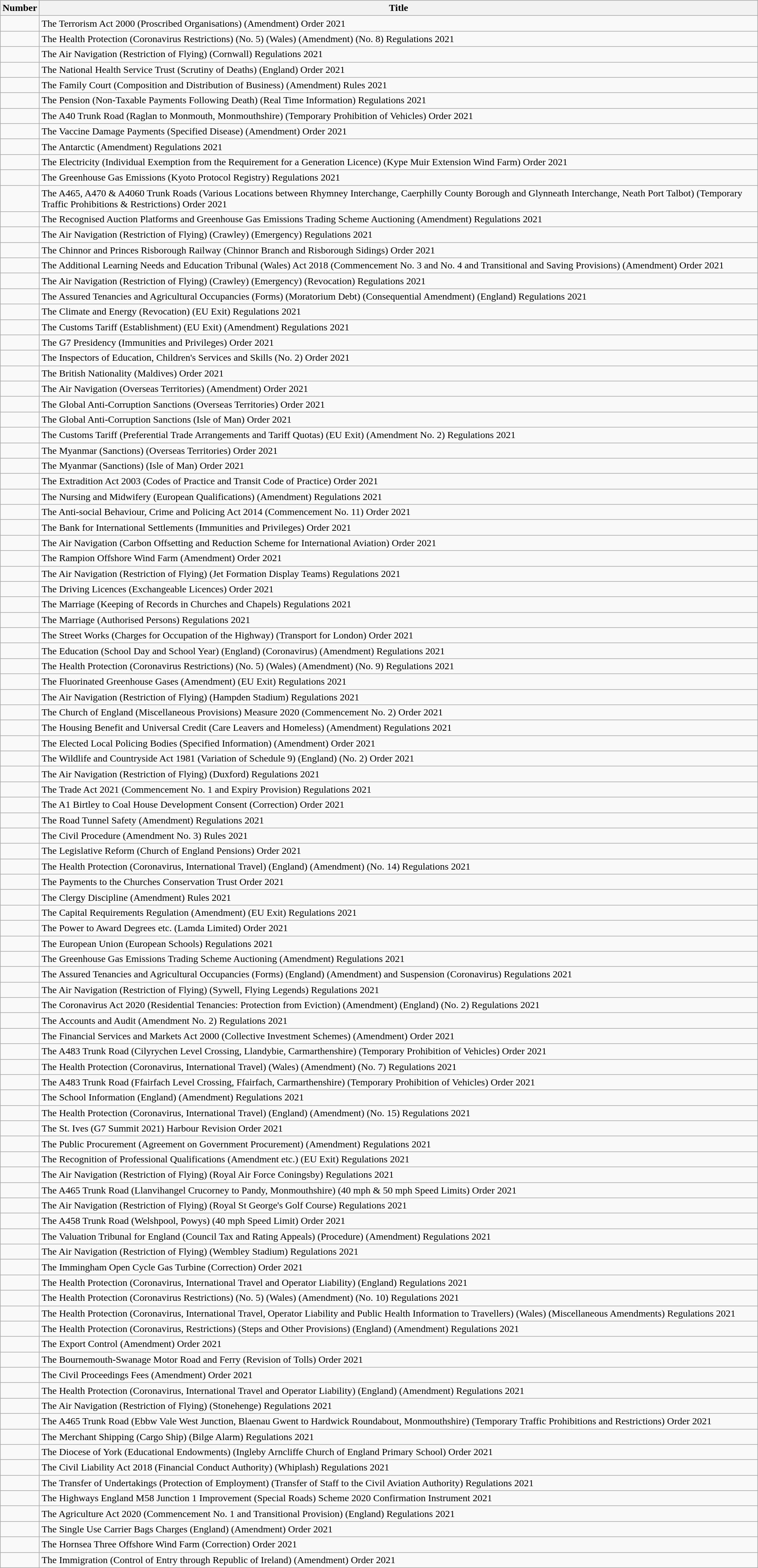<table class="wikitable collapsible">
<tr>
<th>Number</th>
<th>Title</th>
</tr>
<tr>
<td></td>
<td>The Terrorism Act 2000 (Proscribed Organisations) (Amendment) Order 2021</td>
</tr>
<tr>
<td></td>
<td>The Health Protection (Coronavirus Restrictions) (No. 5) (Wales) (Amendment) (No. 8) Regulations 2021</td>
</tr>
<tr>
<td></td>
<td>The Air Navigation (Restriction of Flying) (Cornwall) Regulations 2021</td>
</tr>
<tr>
<td></td>
<td>The National Health Service Trust (Scrutiny of Deaths) (England) Order 2021</td>
</tr>
<tr>
<td></td>
<td>The Family Court (Composition and Distribution of Business) (Amendment) Rules 2021</td>
</tr>
<tr>
<td></td>
<td>The Pension (Non-Taxable Payments Following Death) (Real Time Information) Regulations 2021</td>
</tr>
<tr>
<td></td>
<td>The A40 Trunk Road (Raglan to Monmouth, Monmouthshire) (Temporary Prohibition of Vehicles) Order 2021</td>
</tr>
<tr>
<td></td>
<td>The Vaccine Damage Payments (Specified Disease) (Amendment) Order 2021</td>
</tr>
<tr>
<td></td>
<td>The Antarctic (Amendment) Regulations 2021</td>
</tr>
<tr>
<td></td>
<td>The Electricity (Individual Exemption from the Requirement for a Generation Licence) (Kype Muir Extension Wind Farm) Order 2021</td>
</tr>
<tr>
<td></td>
<td>The Greenhouse Gas Emissions (Kyoto Protocol Registry) Regulations 2021</td>
</tr>
<tr>
<td></td>
<td>The A465, A470 & A4060 Trunk Roads (Various Locations between Rhymney Interchange, Caerphilly County Borough and Glynneath Interchange, Neath Port Talbot) (Temporary Traffic Prohibitions & Restrictions) Order 2021</td>
</tr>
<tr>
<td></td>
<td>The Recognised Auction Platforms and Greenhouse Gas Emissions Trading Scheme Auctioning (Amendment) Regulations 2021</td>
</tr>
<tr>
<td></td>
<td>The Air Navigation (Restriction of Flying) (Crawley) (Emergency) Regulations 2021</td>
</tr>
<tr>
<td></td>
<td>The Chinnor and Princes Risborough Railway (Chinnor Branch and Risborough Sidings) Order 2021</td>
</tr>
<tr>
<td></td>
<td>The Additional Learning Needs and Education Tribunal (Wales) Act 2018 (Commencement No. 3 and No. 4 and Transitional and Saving Provisions) (Amendment) Order 2021</td>
</tr>
<tr>
<td></td>
<td>The Air Navigation (Restriction of Flying) (Crawley) (Emergency) (Revocation) Regulations 2021</td>
</tr>
<tr>
<td></td>
<td>The Assured Tenancies and Agricultural Occupancies (Forms) (Moratorium Debt) (Consequential Amendment) (England) Regulations 2021</td>
</tr>
<tr>
<td></td>
<td>The Climate and Energy (Revocation) (EU Exit) Regulations 2021</td>
</tr>
<tr>
<td></td>
<td>The Customs Tariff (Establishment) (EU Exit) (Amendment) Regulations 2021</td>
</tr>
<tr>
<td></td>
<td>The G7 Presidency (Immunities and Privileges) Order 2021</td>
</tr>
<tr>
<td></td>
<td>The Inspectors of Education, Children's Services and Skills (No. 2) Order 2021</td>
</tr>
<tr>
<td></td>
<td>The British Nationality (Maldives) Order 2021</td>
</tr>
<tr>
<td></td>
<td>The Air Navigation (Overseas Territories) (Amendment) Order 2021</td>
</tr>
<tr>
<td></td>
<td>The Global Anti-Corruption Sanctions (Overseas Territories) Order 2021</td>
</tr>
<tr>
<td></td>
<td>The Global Anti-Corruption Sanctions (Isle of Man) Order 2021</td>
</tr>
<tr>
<td></td>
<td>The Customs Tariff (Preferential Trade Arrangements and Tariff Quotas) (EU Exit) (Amendment No. 2) Regulations 2021</td>
</tr>
<tr>
<td></td>
<td>The Myanmar (Sanctions) (Overseas Territories) Order 2021</td>
</tr>
<tr>
<td></td>
<td>The Myanmar (Sanctions) (Isle of Man) Order 2021</td>
</tr>
<tr>
<td></td>
<td>The Extradition Act 2003 (Codes of Practice and Transit Code of Practice) Order 2021</td>
</tr>
<tr>
<td></td>
<td>The Nursing and Midwifery (European Qualifications) (Amendment) Regulations 2021</td>
</tr>
<tr>
<td></td>
<td>The Anti-social Behaviour, Crime and Policing Act 2014 (Commencement No. 11) Order 2021</td>
</tr>
<tr>
<td></td>
<td>The Bank for International Settlements (Immunities and Privileges) Order 2021</td>
</tr>
<tr>
<td></td>
<td>The Air Navigation (Carbon Offsetting and Reduction Scheme for International Aviation) Order 2021</td>
</tr>
<tr>
<td></td>
<td>The Rampion Offshore Wind Farm (Amendment) Order 2021</td>
</tr>
<tr>
<td></td>
<td>The Air Navigation (Restriction of Flying) (Jet Formation Display Teams) Regulations 2021</td>
</tr>
<tr>
<td></td>
<td>The Driving Licences (Exchangeable Licences) Order 2021</td>
</tr>
<tr>
<td></td>
<td>The Marriage (Keeping of Records in Churches and Chapels) Regulations 2021</td>
</tr>
<tr>
<td></td>
<td>The Marriage (Authorised Persons) Regulations 2021</td>
</tr>
<tr>
<td></td>
<td>The Street Works (Charges for Occupation of the Highway) (Transport for London) Order 2021</td>
</tr>
<tr>
<td></td>
<td>The Education (School Day and School Year) (England) (Coronavirus) (Amendment) Regulations 2021</td>
</tr>
<tr>
<td></td>
<td>The Health Protection (Coronavirus Restrictions) (No. 5) (Wales) (Amendment) (No. 9) Regulations 2021</td>
</tr>
<tr>
<td></td>
<td>The Fluorinated Greenhouse Gases (Amendment) (EU Exit) Regulations 2021</td>
</tr>
<tr>
<td></td>
<td>The Air Navigation (Restriction of Flying) (Hampden Stadium) Regulations 2021</td>
</tr>
<tr>
<td></td>
<td>The Church of England (Miscellaneous Provisions) Measure 2020 (Commencement No. 2) Order 2021</td>
</tr>
<tr>
<td></td>
<td>The Housing Benefit and Universal Credit (Care Leavers and Homeless) (Amendment) Regulations 2021</td>
</tr>
<tr>
<td></td>
<td>The Elected Local Policing Bodies (Specified Information) (Amendment) Order 2021</td>
</tr>
<tr>
<td></td>
<td>The Wildlife and Countryside Act 1981 (Variation of Schedule 9) (England) (No. 2) Order 2021</td>
</tr>
<tr>
<td></td>
<td>The Air Navigation (Restriction of Flying) (Duxford) Regulations 2021</td>
</tr>
<tr>
<td></td>
<td>The Trade Act 2021 (Commencement No. 1 and Expiry Provision) Regulations 2021</td>
</tr>
<tr>
<td></td>
<td>The A1 Birtley to Coal House Development Consent (Correction) Order 2021</td>
</tr>
<tr>
<td></td>
<td>The Road Tunnel Safety (Amendment) Regulations 2021</td>
</tr>
<tr>
<td></td>
<td>The Civil Procedure (Amendment No. 3) Rules 2021</td>
</tr>
<tr>
<td></td>
<td>The Legislative Reform (Church of England Pensions) Order 2021</td>
</tr>
<tr>
<td></td>
<td>The Health Protection (Coronavirus, International Travel) (England) (Amendment) (No. 14) Regulations 2021</td>
</tr>
<tr>
<td></td>
<td>The Payments to the Churches Conservation Trust Order 2021</td>
</tr>
<tr>
<td></td>
<td>The Clergy Discipline (Amendment) Rules 2021</td>
</tr>
<tr>
<td></td>
<td>The Capital Requirements Regulation (Amendment) (EU Exit) Regulations 2021</td>
</tr>
<tr>
<td></td>
<td>The Power to Award Degrees etc. (Lamda Limited) Order 2021</td>
</tr>
<tr>
<td></td>
<td>The European Union (European Schools) Regulations 2021</td>
</tr>
<tr>
<td></td>
<td>The Greenhouse Gas Emissions Trading Scheme Auctioning (Amendment) Regulations 2021</td>
</tr>
<tr>
<td></td>
<td>The Assured Tenancies and Agricultural Occupancies (Forms) (England) (Amendment) and Suspension (Coronavirus) Regulations 2021</td>
</tr>
<tr>
<td></td>
<td>The Air Navigation (Restriction of Flying) (Sywell, Flying Legends) Regulations 2021</td>
</tr>
<tr>
<td></td>
<td>The Coronavirus Act 2020 (Residential Tenancies: Protection from Eviction) (Amendment) (England) (No. 2) Regulations 2021</td>
</tr>
<tr>
<td></td>
<td>The Accounts and Audit (Amendment No. 2) Regulations 2021</td>
</tr>
<tr>
<td></td>
<td>The Financial Services and Markets Act 2000 (Collective Investment Schemes) (Amendment) Order 2021</td>
</tr>
<tr>
<td></td>
<td>The A483 Trunk Road (Cilyrychen Level Crossing, Llandybie, Carmarthenshire) (Temporary Prohibition of Vehicles) Order 2021</td>
</tr>
<tr>
<td></td>
<td>The Health Protection (Coronavirus, International Travel) (Wales) (Amendment) (No. 7) Regulations 2021</td>
</tr>
<tr>
<td></td>
<td>The A483 Trunk Road (Ffairfach Level Crossing, Ffairfach, Carmarthenshire) (Temporary Prohibition of Vehicles) Order 2021</td>
</tr>
<tr>
<td></td>
<td>The School Information (England) (Amendment) Regulations 2021</td>
</tr>
<tr>
<td></td>
<td>The Health Protection (Coronavirus, International Travel) (England) (Amendment) (No. 15) Regulations 2021</td>
</tr>
<tr>
<td></td>
<td>The St. Ives (G7 Summit 2021) Harbour Revision Order 2021</td>
</tr>
<tr>
<td></td>
<td>The Public Procurement (Agreement on Government Procurement) (Amendment) Regulations 2021</td>
</tr>
<tr>
<td></td>
<td>The Recognition of Professional Qualifications (Amendment etc.) (EU Exit) Regulations 2021</td>
</tr>
<tr>
<td></td>
<td>The Air Navigation (Restriction of Flying) (Royal Air Force Coningsby) Regulations 2021</td>
</tr>
<tr>
<td></td>
<td>The A465 Trunk Road (Llanvihangel Crucorney to Pandy, Monmouthshire) (40 mph & 50 mph Speed Limits) Order 2021</td>
</tr>
<tr>
<td></td>
<td>The Air Navigation (Restriction of Flying) (Royal St George's Golf Course) Regulations 2021</td>
</tr>
<tr>
<td></td>
<td>The A458 Trunk Road (Welshpool, Powys) (40 mph Speed Limit) Order 2021</td>
</tr>
<tr>
<td></td>
<td>The Valuation Tribunal for England (Council Tax and Rating Appeals) (Procedure) (Amendment) Regulations 2021</td>
</tr>
<tr>
<td></td>
<td>The Air Navigation (Restriction of Flying) (Wembley Stadium) Regulations 2021</td>
</tr>
<tr>
<td></td>
<td>The Immingham Open Cycle Gas Turbine (Correction) Order 2021</td>
</tr>
<tr>
<td></td>
<td>The Health Protection (Coronavirus, International Travel and Operator Liability) (England) Regulations 2021</td>
</tr>
<tr>
<td></td>
<td>The Health Protection (Coronavirus Restrictions) (No. 5) (Wales) (Amendment) (No. 10) Regulations 2021</td>
</tr>
<tr>
<td></td>
<td>The Health Protection (Coronavirus, International Travel, Operator Liability and Public Health Information to Travellers) (Wales) (Miscellaneous Amendments) Regulations 2021</td>
</tr>
<tr>
<td></td>
<td>The Health Protection (Coronavirus, Restrictions) (Steps and Other Provisions) (England) (Amendment) Regulations 2021</td>
</tr>
<tr>
<td></td>
<td>The Export Control (Amendment) Order 2021</td>
</tr>
<tr>
<td></td>
<td>The Bournemouth-Swanage Motor Road and Ferry (Revision of Tolls) Order 2021</td>
</tr>
<tr>
<td></td>
<td>The Civil Proceedings Fees (Amendment) Order 2021</td>
</tr>
<tr>
<td></td>
<td>The Health Protection (Coronavirus, International Travel and Operator Liability) (England) (Amendment) Regulations 2021</td>
</tr>
<tr>
<td></td>
<td>The Air Navigation (Restriction of Flying) (Stonehenge) Regulations 2021</td>
</tr>
<tr>
<td></td>
<td>The A465 Trunk Road (Ebbw Vale West Junction, Blaenau Gwent to Hardwick Roundabout, Monmouthshire) (Temporary Traffic Prohibitions and Restrictions) Order 2021</td>
</tr>
<tr>
<td></td>
<td>The Merchant Shipping (Cargo Ship) (Bilge Alarm) Regulations 2021</td>
</tr>
<tr>
<td></td>
<td>The Diocese of York (Educational Endowments) (Ingleby Arncliffe Church of England Primary School) Order 2021</td>
</tr>
<tr>
<td></td>
<td>The Civil Liability Act 2018 (Financial Conduct Authority) (Whiplash) Regulations 2021</td>
</tr>
<tr>
<td></td>
<td>The Transfer of Undertakings (Protection of Employment) (Transfer of Staff to the Civil Aviation Authority) Regulations 2021</td>
</tr>
<tr>
<td></td>
<td>The Highways England M58 Junction 1 Improvement (Special Roads) Scheme 2020 Confirmation Instrument 2021</td>
</tr>
<tr>
<td></td>
<td>The Agriculture Act 2020 (Commencement No. 1 and Transitional Provision) (England) Regulations 2021</td>
</tr>
<tr>
<td></td>
<td>The Single Use Carrier Bags Charges (England) (Amendment) Order 2021</td>
</tr>
<tr>
<td></td>
<td>The Hornsea Three Offshore Wind Farm (Correction) Order 2021</td>
</tr>
<tr>
<td></td>
<td>The Immigration (Control of Entry through Republic of Ireland) (Amendment) Order 2021</td>
</tr>
</table>
